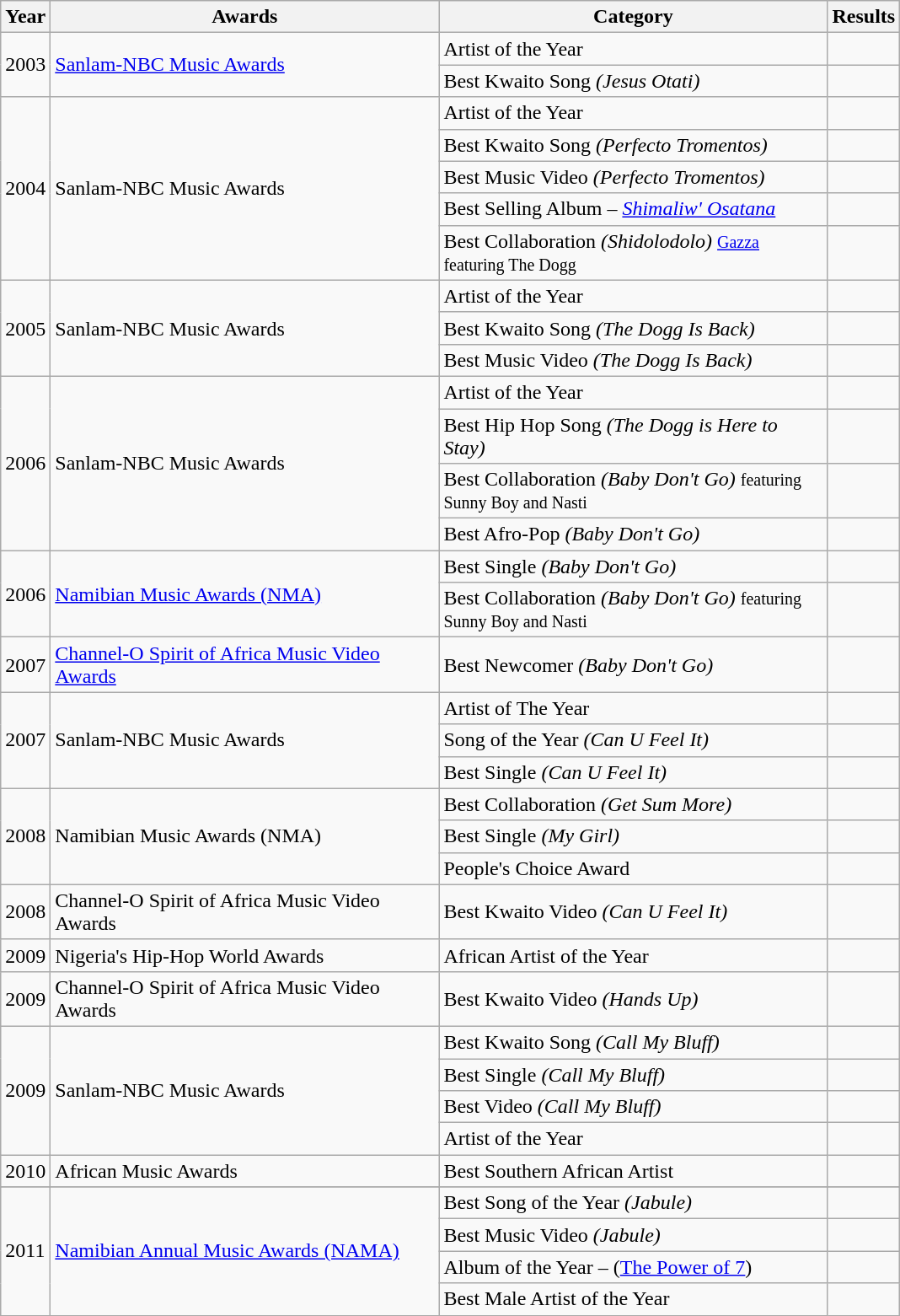<table class="wikitable">
<tr>
<th align="center" width="20">Year</th>
<th align="center" width="300">Awards</th>
<th align="center" width="300">Category</th>
<th align="center" width="20">Results</th>
</tr>
<tr>
<td rowspan="2">2003</td>
<td rowspan="2"><a href='#'>Sanlam-NBC Music Awards</a></td>
<td>Artist of the Year</td>
<td></td>
</tr>
<tr>
<td>Best Kwaito Song <em>(Jesus Otati)</em></td>
<td></td>
</tr>
<tr>
<td rowspan="5">2004</td>
<td rowspan="5">Sanlam-NBC Music Awards</td>
<td>Artist of the Year</td>
<td></td>
</tr>
<tr>
<td>Best Kwaito Song <em>(Perfecto Tromentos)</em></td>
<td></td>
</tr>
<tr>
<td>Best Music Video <em>(Perfecto Tromentos)</em></td>
<td></td>
</tr>
<tr>
<td>Best Selling Album – <em><a href='#'>Shimaliw' Osatana</a></em></td>
<td></td>
</tr>
<tr>
<td>Best Collaboration <em>(Shidolodolo)</em> <small><a href='#'>Gazza</a> featuring The Dogg</small></td>
<td></td>
</tr>
<tr>
<td rowspan="3">2005</td>
<td rowspan="3">Sanlam-NBC Music Awards</td>
<td>Artist of the Year</td>
<td></td>
</tr>
<tr>
<td>Best Kwaito Song <em>(The Dogg Is Back)</em></td>
<td></td>
</tr>
<tr>
<td>Best Music Video <em>(The Dogg Is Back)</em></td>
<td></td>
</tr>
<tr>
<td rowspan="4">2006</td>
<td rowspan="4">Sanlam-NBC Music Awards</td>
<td>Artist of the Year</td>
<td></td>
</tr>
<tr>
<td>Best Hip Hop Song <em>(The Dogg is Here to Stay)</em></td>
<td></td>
</tr>
<tr>
<td>Best Collaboration <em>(Baby Don't Go)</em> <small>featuring Sunny Boy and Nasti</small></td>
<td></td>
</tr>
<tr>
<td>Best Afro-Pop <em>(Baby Don't Go)</em></td>
<td></td>
</tr>
<tr>
<td rowspan="2">2006</td>
<td rowspan="2"><a href='#'>Namibian Music Awards (NMA)</a></td>
<td>Best Single <em>(Baby Don't Go)</em></td>
<td></td>
</tr>
<tr>
<td>Best Collaboration <em>(Baby Don't Go)</em> <small>featuring Sunny Boy and Nasti</small></td>
<td></td>
</tr>
<tr>
<td>2007</td>
<td><a href='#'>Channel-O Spirit of Africa Music Video Awards</a></td>
<td>Best Newcomer <em>(Baby Don't Go)</em></td>
<td></td>
</tr>
<tr>
<td rowspan="3">2007</td>
<td rowspan="3">Sanlam-NBC Music Awards</td>
<td>Artist of The Year</td>
<td></td>
</tr>
<tr>
<td>Song of the Year <em>(Can U Feel It)</em></td>
<td></td>
</tr>
<tr>
<td>Best Single <em>(Can U Feel It)</em></td>
<td></td>
</tr>
<tr>
<td rowspan="3">2008</td>
<td rowspan="3">Namibian Music Awards (NMA)</td>
<td>Best Collaboration <em>(Get Sum More)</em></td>
<td></td>
</tr>
<tr>
<td>Best Single <em>(My Girl)</em></td>
<td></td>
</tr>
<tr>
<td>People's Choice Award</td>
<td></td>
</tr>
<tr>
<td>2008</td>
<td>Channel-O Spirit of Africa Music Video Awards</td>
<td>Best Kwaito Video <em>(Can U Feel It)</em></td>
<td></td>
</tr>
<tr>
<td>2009</td>
<td>Nigeria's Hip-Hop World Awards</td>
<td>African Artist of the Year</td>
<td></td>
</tr>
<tr>
<td>2009</td>
<td>Channel-O Spirit of Africa Music Video Awards</td>
<td>Best Kwaito Video <em>(Hands Up)</em></td>
<td></td>
</tr>
<tr>
<td rowspan="4">2009</td>
<td rowspan="4">Sanlam-NBC Music Awards</td>
<td>Best Kwaito Song <em>(Call My Bluff)</em></td>
<td></td>
</tr>
<tr>
<td>Best Single <em>(Call My Bluff)</em></td>
<td></td>
</tr>
<tr>
<td>Best Video <em>(Call My Bluff)</em></td>
<td></td>
</tr>
<tr>
<td>Artist of the Year</td>
<td></td>
</tr>
<tr>
<td>2010</td>
<td>African Music Awards</td>
<td>Best Southern African Artist</td>
<td></td>
</tr>
<tr>
</tr>
<tr>
<td rowspan="4">2011</td>
<td rowspan="4"><a href='#'>Namibian Annual Music Awards (NAMA)</a></td>
<td>Best Song of the Year <em>(Jabule)</em></td>
<td></td>
</tr>
<tr>
<td>Best Music Video <em>(Jabule)</em></td>
<td></td>
</tr>
<tr>
<td>Album of the Year – (<a href='#'>The Power of 7</a>)</td>
<td></td>
</tr>
<tr>
<td>Best Male Artist of the Year</td>
<td></td>
</tr>
</table>
